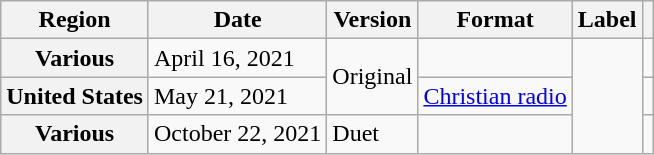<table class="wikitable plainrowheaders">
<tr>
<th scope="col">Region</th>
<th scope="col">Date</th>
<th scope="col">Version</th>
<th scope="col">Format</th>
<th scope="col">Label</th>
<th scope="col"></th>
</tr>
<tr>
<th scope="row">Various</th>
<td>April 16, 2021</td>
<td rowspan="2">Original</td>
<td></td>
<td rowspan="3"></td>
<td align="center"></td>
</tr>
<tr>
<th scope="row">United States</th>
<td>May 21, 2021</td>
<td><a href='#'>Christian radio</a></td>
<td align="center"></td>
</tr>
<tr>
<th scope="row">Various</th>
<td>October 22, 2021</td>
<td>Duet<br></td>
<td></td>
<td align="center"></td>
</tr>
</table>
